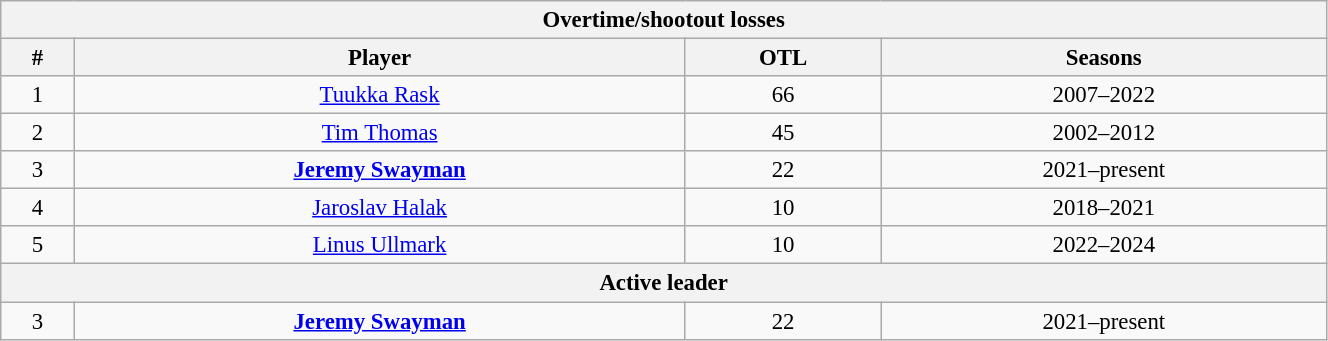<table class="wikitable" style="text-align: center; font-size: 95%" width="70%">
<tr>
<th colspan="4">Overtime/shootout losses</th>
</tr>
<tr>
<th>#</th>
<th>Player</th>
<th>OTL</th>
<th>Seasons</th>
</tr>
<tr>
<td>1</td>
<td><a href='#'>Tuukka Rask</a></td>
<td>66</td>
<td>2007–2022</td>
</tr>
<tr>
<td>2</td>
<td><a href='#'>Tim Thomas</a></td>
<td>45</td>
<td>2002–2012</td>
</tr>
<tr>
<td>3</td>
<td><strong><a href='#'>Jeremy Swayman</a></strong></td>
<td>22</td>
<td>2021–present</td>
</tr>
<tr>
<td>4</td>
<td><a href='#'>Jaroslav Halak</a></td>
<td>10</td>
<td>2018–2021</td>
</tr>
<tr>
<td>5</td>
<td><a href='#'>Linus Ullmark</a></td>
<td>10</td>
<td>2022–2024</td>
</tr>
<tr>
<th colspan="4">Active leader</th>
</tr>
<tr>
<td>3</td>
<td><strong><a href='#'>Jeremy Swayman</a></strong></td>
<td>22</td>
<td>2021–present</td>
</tr>
</table>
